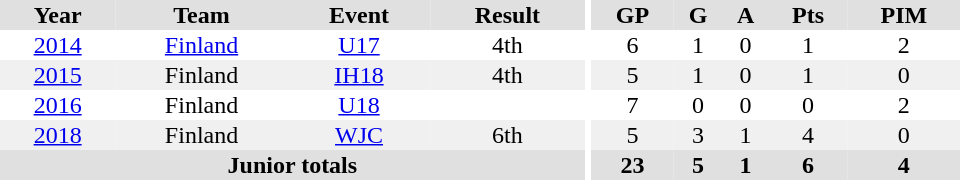<table border="0" cellpadding="1" cellspacing="0" ID="Table3" style="text-align:center; width:40em">
<tr ALIGN="center" bgcolor="#e0e0e0">
<th>Year</th>
<th>Team</th>
<th>Event</th>
<th>Result</th>
<th rowspan="99" bgcolor="#ffffff"></th>
<th>GP</th>
<th>G</th>
<th>A</th>
<th>Pts</th>
<th>PIM</th>
</tr>
<tr>
<td><a href='#'>2014</a></td>
<td><a href='#'>Finland</a></td>
<td><a href='#'>U17</a></td>
<td>4th</td>
<td>6</td>
<td>1</td>
<td>0</td>
<td>1</td>
<td>2</td>
</tr>
<tr bgcolor="#f0f0f0">
<td><a href='#'>2015</a></td>
<td>Finland</td>
<td><a href='#'>IH18</a></td>
<td>4th</td>
<td>5</td>
<td>1</td>
<td>0</td>
<td>1</td>
<td>0</td>
</tr>
<tr>
<td><a href='#'>2016</a></td>
<td>Finland</td>
<td><a href='#'>U18</a></td>
<td></td>
<td>7</td>
<td>0</td>
<td>0</td>
<td>0</td>
<td>2</td>
</tr>
<tr bgcolor="#f0f0f0">
<td><a href='#'>2018</a></td>
<td>Finland</td>
<td><a href='#'>WJC</a></td>
<td>6th</td>
<td>5</td>
<td>3</td>
<td>1</td>
<td>4</td>
<td>0</td>
</tr>
<tr bgcolor="#e0e0e0">
<th colspan="4">Junior totals</th>
<th>23</th>
<th>5</th>
<th>1</th>
<th>6</th>
<th>4</th>
</tr>
</table>
